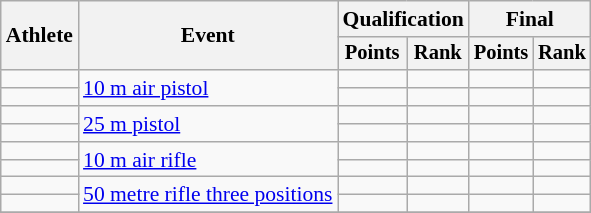<table class=wikitable style=font-size:90%;text-align:center>
<tr>
<th rowspan=2>Athlete</th>
<th rowspan=2>Event</th>
<th colspan=2>Qualification</th>
<th colspan=2>Final</th>
</tr>
<tr style=font-size:95%>
<th>Points</th>
<th>Rank</th>
<th>Points</th>
<th>Rank</th>
</tr>
<tr>
<td align=left></td>
<td align=left rowspan=2><a href='#'>10 m air pistol</a></td>
<td></td>
<td></td>
<td></td>
<td></td>
</tr>
<tr>
<td align=left></td>
<td></td>
<td></td>
<td></td>
<td></td>
</tr>
<tr>
<td align=left></td>
<td align=left rowspan=2><a href='#'>25 m pistol</a></td>
<td></td>
<td></td>
<td></td>
<td></td>
</tr>
<tr>
<td align=left></td>
<td></td>
<td></td>
<td></td>
<td></td>
</tr>
<tr>
<td align=left></td>
<td align=left rowspan=2><a href='#'>10 m air rifle</a></td>
<td></td>
<td></td>
<td></td>
<td></td>
</tr>
<tr>
<td align=left></td>
<td></td>
<td></td>
<td></td>
<td></td>
</tr>
<tr>
<td align=left></td>
<td align=left rowspan=2><a href='#'>50 metre rifle three positions</a></td>
<td></td>
<td></td>
<td></td>
<td></td>
</tr>
<tr>
<td align=left></td>
<td></td>
<td></td>
<td></td>
<td></td>
</tr>
<tr>
</tr>
</table>
